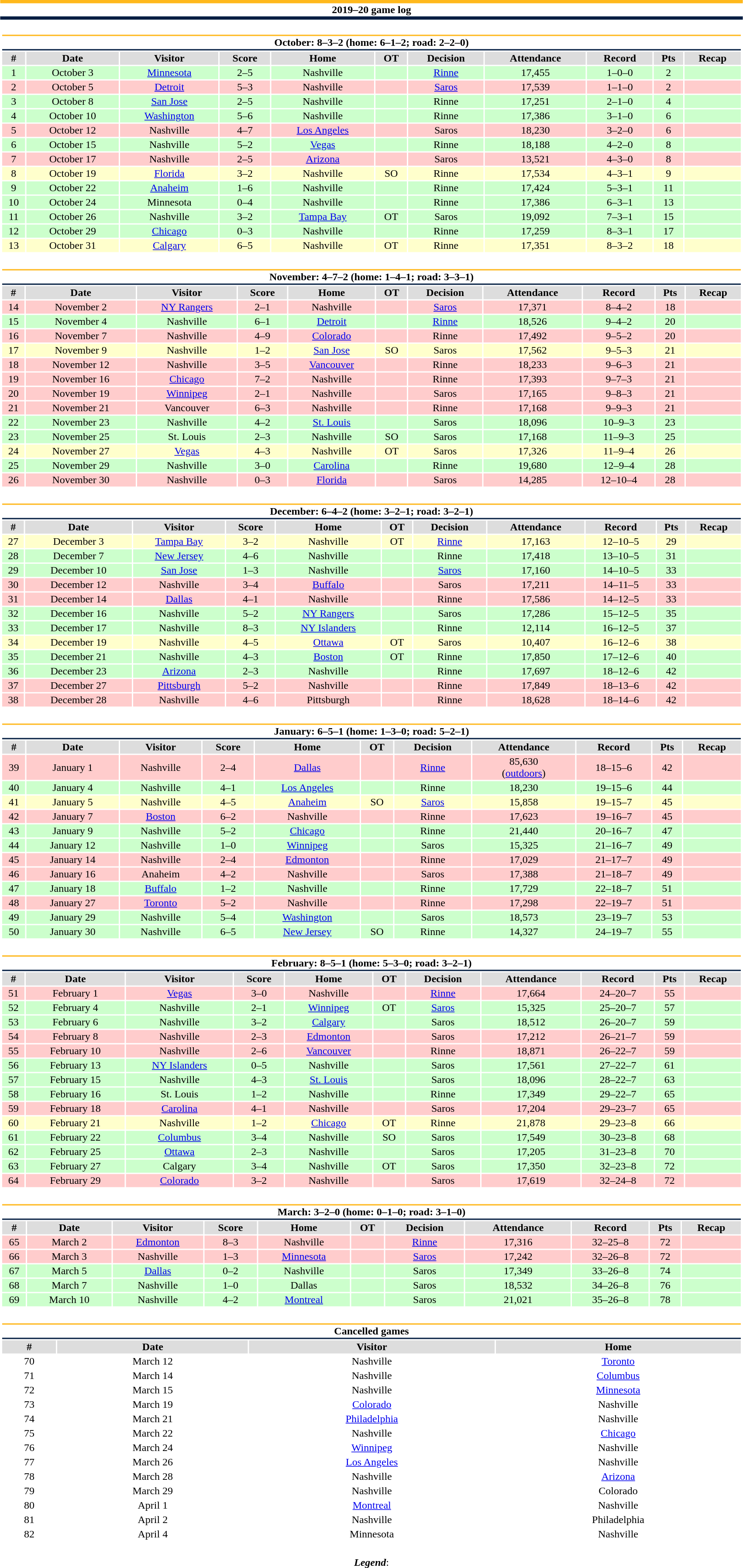<table class="toccolours" style="width:90%; clear:both; margin:1.5em auto; text-align:center;">
<tr>
<th colspan="11" style="background:#FFFFFF; border-top:#FFB81C 5px solid; border-bottom:#041E42 5px solid;">2019–20 game log</th>
</tr>
<tr>
<td colspan="11"><br><table class="toccolours collapsible collapsed" style="width:100%;">
<tr>
<th colspan="11" style="background:#FFFFFF; border-top:#FFB81C 2px solid; border-bottom:#041E42 2px solid;">October: 8–3–2 (home: 6–1–2; road: 2–2–0)</th>
</tr>
<tr style="background:#ddd;">
<th>#</th>
<th>Date</th>
<th>Visitor</th>
<th>Score</th>
<th>Home</th>
<th>OT</th>
<th>Decision</th>
<th>Attendance</th>
<th>Record</th>
<th>Pts</th>
<th>Recap</th>
</tr>
<tr style="background:#cfc;">
<td>1</td>
<td>October 3</td>
<td><a href='#'>Minnesota</a></td>
<td>2–5</td>
<td>Nashville</td>
<td></td>
<td><a href='#'>Rinne</a></td>
<td>17,455</td>
<td>1–0–0</td>
<td>2</td>
<td></td>
</tr>
<tr style="background:#fcc;">
<td>2</td>
<td>October 5</td>
<td><a href='#'>Detroit</a></td>
<td>5–3</td>
<td>Nashville</td>
<td></td>
<td><a href='#'>Saros</a></td>
<td>17,539</td>
<td>1–1–0</td>
<td>2</td>
<td></td>
</tr>
<tr style="background:#cfc;">
<td>3</td>
<td>October 8</td>
<td><a href='#'>San Jose</a></td>
<td>2–5</td>
<td>Nashville</td>
<td></td>
<td>Rinne</td>
<td>17,251</td>
<td>2–1–0</td>
<td>4</td>
<td></td>
</tr>
<tr style="background:#cfc;">
<td>4</td>
<td>October 10</td>
<td><a href='#'>Washington</a></td>
<td>5–6</td>
<td>Nashville</td>
<td></td>
<td>Rinne</td>
<td>17,386</td>
<td>3–1–0</td>
<td>6</td>
<td></td>
</tr>
<tr style="background:#fcc;">
<td>5</td>
<td>October 12</td>
<td>Nashville</td>
<td>4–7</td>
<td><a href='#'>Los Angeles</a></td>
<td></td>
<td>Saros</td>
<td>18,230</td>
<td>3–2–0</td>
<td>6</td>
<td></td>
</tr>
<tr style="background:#cfc;">
<td>6</td>
<td>October 15</td>
<td>Nashville</td>
<td>5–2</td>
<td><a href='#'>Vegas</a></td>
<td></td>
<td>Rinne</td>
<td>18,188</td>
<td>4–2–0</td>
<td>8</td>
<td></td>
</tr>
<tr style="background:#fcc;">
<td>7</td>
<td>October 17</td>
<td>Nashville</td>
<td>2–5</td>
<td><a href='#'>Arizona</a></td>
<td></td>
<td>Saros</td>
<td>13,521</td>
<td>4–3–0</td>
<td>8</td>
<td></td>
</tr>
<tr style="background:#ffc;">
<td>8</td>
<td>October 19</td>
<td><a href='#'>Florida</a></td>
<td>3–2</td>
<td>Nashville</td>
<td>SO</td>
<td>Rinne</td>
<td>17,534</td>
<td>4–3–1</td>
<td>9</td>
<td></td>
</tr>
<tr style="background:#cfc;">
<td>9</td>
<td>October 22</td>
<td><a href='#'>Anaheim</a></td>
<td>1–6</td>
<td>Nashville</td>
<td></td>
<td>Rinne</td>
<td>17,424</td>
<td>5–3–1</td>
<td>11</td>
<td></td>
</tr>
<tr style="background:#cfc;">
<td>10</td>
<td>October 24</td>
<td>Minnesota</td>
<td>0–4</td>
<td>Nashville</td>
<td></td>
<td>Rinne</td>
<td>17,386</td>
<td>6–3–1</td>
<td>13</td>
<td></td>
</tr>
<tr style="background:#cfc;">
<td>11</td>
<td>October 26</td>
<td>Nashville</td>
<td>3–2</td>
<td><a href='#'>Tampa Bay</a></td>
<td>OT</td>
<td>Saros</td>
<td>19,092</td>
<td>7–3–1</td>
<td>15</td>
<td></td>
</tr>
<tr style="background:#cfc;">
<td>12</td>
<td>October 29</td>
<td><a href='#'>Chicago</a></td>
<td>0–3</td>
<td>Nashville</td>
<td></td>
<td>Rinne</td>
<td>17,259</td>
<td>8–3–1</td>
<td>17</td>
<td></td>
</tr>
<tr style="background:#ffc;">
<td>13</td>
<td>October 31</td>
<td><a href='#'>Calgary</a></td>
<td>6–5</td>
<td>Nashville</td>
<td>OT</td>
<td>Rinne</td>
<td>17,351</td>
<td>8–3–2</td>
<td>18</td>
<td></td>
</tr>
</table>
</td>
</tr>
<tr>
<td colspan="11"><br><table class="toccolours collapsible collapsed" style="width:100%;">
<tr>
<th colspan="11" style="background:#FFFFFF; border-top:#FFB81C 2px solid; border-bottom:#041E42 2px solid;">November: 4–7–2 (home: 1–4–1; road: 3–3–1)</th>
</tr>
<tr style="background:#ddd;">
<th>#</th>
<th>Date</th>
<th>Visitor</th>
<th>Score</th>
<th>Home</th>
<th>OT</th>
<th>Decision</th>
<th>Attendance</th>
<th>Record</th>
<th>Pts</th>
<th>Recap</th>
</tr>
<tr style="background:#fcc;">
<td>14</td>
<td>November 2</td>
<td><a href='#'>NY Rangers</a></td>
<td>2–1</td>
<td>Nashville</td>
<td></td>
<td><a href='#'>Saros</a></td>
<td>17,371</td>
<td>8–4–2</td>
<td>18</td>
<td></td>
</tr>
<tr style="background:#cfc;">
<td>15</td>
<td>November 4</td>
<td>Nashville</td>
<td>6–1</td>
<td><a href='#'>Detroit</a></td>
<td></td>
<td><a href='#'>Rinne</a></td>
<td>18,526</td>
<td>9–4–2</td>
<td>20</td>
<td></td>
</tr>
<tr style="background:#fcc;">
<td>16</td>
<td>November 7</td>
<td>Nashville</td>
<td>4–9</td>
<td><a href='#'>Colorado</a></td>
<td></td>
<td>Rinne</td>
<td>17,492</td>
<td>9–5–2</td>
<td>20</td>
<td></td>
</tr>
<tr style="background:#ffc;">
<td>17</td>
<td>November 9</td>
<td>Nashville</td>
<td>1–2</td>
<td><a href='#'>San Jose</a></td>
<td>SO</td>
<td>Saros</td>
<td>17,562</td>
<td>9–5–3</td>
<td>21</td>
<td></td>
</tr>
<tr style="background:#fcc;">
<td>18</td>
<td>November 12</td>
<td>Nashville</td>
<td>3–5</td>
<td><a href='#'>Vancouver</a></td>
<td></td>
<td>Rinne</td>
<td>18,233</td>
<td>9–6–3</td>
<td>21</td>
<td></td>
</tr>
<tr style="background:#fcc;">
<td>19</td>
<td>November 16</td>
<td><a href='#'>Chicago</a></td>
<td>7–2</td>
<td>Nashville</td>
<td></td>
<td>Rinne</td>
<td>17,393</td>
<td>9–7–3</td>
<td>21</td>
<td></td>
</tr>
<tr style="background:#fcc;">
<td>20</td>
<td>November 19</td>
<td><a href='#'>Winnipeg</a></td>
<td>2–1</td>
<td>Nashville</td>
<td></td>
<td>Saros</td>
<td>17,165</td>
<td>9–8–3</td>
<td>21</td>
<td></td>
</tr>
<tr style="background:#fcc;">
<td>21</td>
<td>November 21</td>
<td>Vancouver</td>
<td>6–3</td>
<td>Nashville</td>
<td></td>
<td>Rinne</td>
<td>17,168</td>
<td>9–9–3</td>
<td>21</td>
<td></td>
</tr>
<tr style="background:#cfc;">
<td>22</td>
<td>November 23</td>
<td>Nashville</td>
<td>4–2</td>
<td><a href='#'>St. Louis</a></td>
<td></td>
<td>Saros</td>
<td>18,096</td>
<td>10–9–3</td>
<td>23</td>
<td></td>
</tr>
<tr style="background:#cfc;">
<td>23</td>
<td>November 25</td>
<td>St. Louis</td>
<td>2–3</td>
<td>Nashville</td>
<td>SO</td>
<td>Saros</td>
<td>17,168</td>
<td>11–9–3</td>
<td>25</td>
<td></td>
</tr>
<tr style="background:#ffc;">
<td>24</td>
<td>November 27</td>
<td><a href='#'>Vegas</a></td>
<td>4–3</td>
<td>Nashville</td>
<td>OT</td>
<td>Saros</td>
<td>17,326</td>
<td>11–9–4</td>
<td>26</td>
<td></td>
</tr>
<tr style="background:#cfc;">
<td>25</td>
<td>November 29</td>
<td>Nashville</td>
<td>3–0</td>
<td><a href='#'>Carolina</a></td>
<td></td>
<td>Rinne</td>
<td>19,680</td>
<td>12–9–4</td>
<td>28</td>
<td></td>
</tr>
<tr style="background:#fcc;">
<td>26</td>
<td>November 30</td>
<td>Nashville</td>
<td>0–3</td>
<td><a href='#'>Florida</a></td>
<td></td>
<td>Saros</td>
<td>14,285</td>
<td>12–10–4</td>
<td>28</td>
<td></td>
</tr>
</table>
</td>
</tr>
<tr>
<td colspan="11"><br><table class="toccolours collapsible collapsed" style="width:100%;">
<tr>
<th colspan="11" style="background:#FFFFFF; border-top:#FFB81C 2px solid; border-bottom:#041E42 2px solid;">December: 6–4–2 (home: 3–2–1; road: 3–2–1)</th>
</tr>
<tr style="background:#ddd;">
<th>#</th>
<th>Date</th>
<th>Visitor</th>
<th>Score</th>
<th>Home</th>
<th>OT</th>
<th>Decision</th>
<th>Attendance</th>
<th>Record</th>
<th>Pts</th>
<th>Recap</th>
</tr>
<tr style="background:#ffc;">
<td>27</td>
<td>December 3</td>
<td><a href='#'>Tampa Bay</a></td>
<td>3–2</td>
<td>Nashville</td>
<td>OT</td>
<td><a href='#'>Rinne</a></td>
<td>17,163</td>
<td>12–10–5</td>
<td>29</td>
<td></td>
</tr>
<tr style="background:#cfc;">
<td>28</td>
<td>December 7</td>
<td><a href='#'>New Jersey</a></td>
<td>4–6</td>
<td>Nashville</td>
<td></td>
<td>Rinne</td>
<td>17,418</td>
<td>13–10–5</td>
<td>31</td>
<td></td>
</tr>
<tr style="background:#cfc;">
<td>29</td>
<td>December 10</td>
<td><a href='#'>San Jose</a></td>
<td>1–3</td>
<td>Nashville</td>
<td></td>
<td><a href='#'>Saros</a></td>
<td>17,160</td>
<td>14–10–5</td>
<td>33</td>
<td></td>
</tr>
<tr style="background:#fcc;">
<td>30</td>
<td>December 12</td>
<td>Nashville</td>
<td>3–4</td>
<td><a href='#'>Buffalo</a></td>
<td></td>
<td>Saros</td>
<td>17,211</td>
<td>14–11–5</td>
<td>33</td>
<td></td>
</tr>
<tr style="background:#fcc;">
<td>31</td>
<td>December 14</td>
<td><a href='#'>Dallas</a></td>
<td>4–1</td>
<td>Nashville</td>
<td></td>
<td>Rinne</td>
<td>17,586</td>
<td>14–12–5</td>
<td>33</td>
<td></td>
</tr>
<tr style="background:#cfc;">
<td>32</td>
<td>December 16</td>
<td>Nashville</td>
<td>5–2</td>
<td><a href='#'>NY Rangers</a></td>
<td></td>
<td>Saros</td>
<td>17,286</td>
<td>15–12–5</td>
<td>35</td>
<td></td>
</tr>
<tr style="background:#cfc;">
<td>33</td>
<td>December 17</td>
<td>Nashville</td>
<td>8–3</td>
<td><a href='#'>NY Islanders</a></td>
<td></td>
<td>Rinne</td>
<td>12,114</td>
<td>16–12–5</td>
<td>37</td>
<td></td>
</tr>
<tr style="background:#ffc;">
<td>34</td>
<td>December 19</td>
<td>Nashville</td>
<td>4–5</td>
<td><a href='#'>Ottawa</a></td>
<td>OT</td>
<td>Saros</td>
<td>10,407</td>
<td>16–12–6</td>
<td>38</td>
<td></td>
</tr>
<tr style="background:#cfc;">
<td>35</td>
<td>December 21</td>
<td>Nashville</td>
<td>4–3</td>
<td><a href='#'>Boston</a></td>
<td>OT</td>
<td>Rinne</td>
<td>17,850</td>
<td>17–12–6</td>
<td>40</td>
<td></td>
</tr>
<tr style="background:#cfc;">
<td>36</td>
<td>December 23</td>
<td><a href='#'>Arizona</a></td>
<td>2–3</td>
<td>Nashville</td>
<td></td>
<td>Rinne</td>
<td>17,697</td>
<td>18–12–6</td>
<td>42</td>
<td></td>
</tr>
<tr style="background:#fcc;">
<td>37</td>
<td>December 27</td>
<td><a href='#'>Pittsburgh</a></td>
<td>5–2</td>
<td>Nashville</td>
<td></td>
<td>Rinne</td>
<td>17,849</td>
<td>18–13–6</td>
<td>42</td>
<td></td>
</tr>
<tr style="background:#fcc;">
<td>38</td>
<td>December 28</td>
<td>Nashville</td>
<td>4–6</td>
<td>Pittsburgh</td>
<td></td>
<td>Rinne</td>
<td>18,628</td>
<td>18–14–6</td>
<td>42</td>
<td></td>
</tr>
</table>
</td>
</tr>
<tr>
<td colspan="11"><br><table class="toccolours collapsible collapsed" style="width:100%;">
<tr>
<th colspan="11" style="background:#FFFFFF; border-top:#FFB81C 2px solid; border-bottom:#041E42 2px solid;">January: 6–5–1 (home: 1–3–0; road: 5–2–1)</th>
</tr>
<tr style="background:#ddd;">
<th>#</th>
<th>Date</th>
<th>Visitor</th>
<th>Score</th>
<th>Home</th>
<th>OT</th>
<th>Decision</th>
<th>Attendance</th>
<th>Record</th>
<th>Pts</th>
<th>Recap</th>
</tr>
<tr style="background:#fcc;">
<td>39</td>
<td>January 1</td>
<td>Nashville</td>
<td>2–4</td>
<td><a href='#'>Dallas</a></td>
<td></td>
<td><a href='#'>Rinne</a></td>
<td>85,630<br>(<a href='#'>outdoors</a>)</td>
<td>18–15–6</td>
<td>42</td>
<td></td>
</tr>
<tr style="background:#cfc;">
<td>40</td>
<td>January 4</td>
<td>Nashville</td>
<td>4–1</td>
<td><a href='#'>Los Angeles</a></td>
<td></td>
<td>Rinne</td>
<td>18,230</td>
<td>19–15–6</td>
<td>44</td>
<td></td>
</tr>
<tr style="background:#ffc;">
<td>41</td>
<td>January 5</td>
<td>Nashville</td>
<td>4–5</td>
<td><a href='#'>Anaheim</a></td>
<td>SO</td>
<td><a href='#'>Saros</a></td>
<td>15,858</td>
<td>19–15–7</td>
<td>45</td>
<td></td>
</tr>
<tr style="background:#fcc;">
<td>42</td>
<td>January 7</td>
<td><a href='#'>Boston</a></td>
<td>6–2</td>
<td>Nashville</td>
<td></td>
<td>Rinne</td>
<td>17,623</td>
<td>19–16–7</td>
<td>45</td>
<td></td>
</tr>
<tr style="background:#cfc;">
<td>43</td>
<td>January 9</td>
<td>Nashville</td>
<td>5–2</td>
<td><a href='#'>Chicago</a></td>
<td></td>
<td>Rinne</td>
<td>21,440</td>
<td>20–16–7</td>
<td>47</td>
<td></td>
</tr>
<tr style="background:#cfc;">
<td>44</td>
<td>January 12</td>
<td>Nashville</td>
<td>1–0</td>
<td><a href='#'>Winnipeg</a></td>
<td></td>
<td>Saros</td>
<td>15,325</td>
<td>21–16–7</td>
<td>49</td>
<td></td>
</tr>
<tr style="background:#fcc;">
<td>45</td>
<td>January 14</td>
<td>Nashville</td>
<td>2–4</td>
<td><a href='#'>Edmonton</a></td>
<td></td>
<td>Rinne</td>
<td>17,029</td>
<td>21–17–7</td>
<td>49</td>
<td></td>
</tr>
<tr style="background:#fcc;">
<td>46</td>
<td>January 16</td>
<td>Anaheim</td>
<td>4–2</td>
<td>Nashville</td>
<td></td>
<td>Saros</td>
<td>17,388</td>
<td>21–18–7</td>
<td>49</td>
<td></td>
</tr>
<tr style="background:#cfc;">
<td>47</td>
<td>January 18</td>
<td><a href='#'>Buffalo</a></td>
<td>1–2</td>
<td>Nashville</td>
<td></td>
<td>Rinne</td>
<td>17,729</td>
<td>22–18–7</td>
<td>51</td>
<td></td>
</tr>
<tr style="background:#fcc;">
<td>48</td>
<td>January 27</td>
<td><a href='#'>Toronto</a></td>
<td>5–2</td>
<td>Nashville</td>
<td></td>
<td>Rinne</td>
<td>17,298</td>
<td>22–19–7</td>
<td>51</td>
<td></td>
</tr>
<tr style="background:#cfc;">
<td>49</td>
<td>January 29</td>
<td>Nashville</td>
<td>5–4</td>
<td><a href='#'>Washington</a></td>
<td></td>
<td>Saros</td>
<td>18,573</td>
<td>23–19–7</td>
<td>53</td>
<td></td>
</tr>
<tr style="background:#cfc;">
<td>50</td>
<td>January 30</td>
<td>Nashville</td>
<td>6–5</td>
<td><a href='#'>New Jersey</a></td>
<td>SO</td>
<td>Rinne</td>
<td>14,327</td>
<td>24–19–7</td>
<td>55</td>
<td></td>
</tr>
</table>
</td>
</tr>
<tr>
<td colspan="11"><br><table class="toccolours collapsible collapsed" style="width:100%;">
<tr>
<th colspan="11" style="background:#FFFFFF; border-top:#FFB81C 2px solid; border-bottom:#041E42 2px solid;">February: 8–5–1 (home: 5–3–0; road: 3–2–1)</th>
</tr>
<tr style="background:#ddd;">
<th>#</th>
<th>Date</th>
<th>Visitor</th>
<th>Score</th>
<th>Home</th>
<th>OT</th>
<th>Decision</th>
<th>Attendance</th>
<th>Record</th>
<th>Pts</th>
<th>Recap</th>
</tr>
<tr style="background:#fcc;">
<td>51</td>
<td>February 1</td>
<td><a href='#'>Vegas</a></td>
<td>3–0</td>
<td>Nashville</td>
<td></td>
<td><a href='#'>Rinne</a></td>
<td>17,664</td>
<td>24–20–7</td>
<td>55</td>
<td></td>
</tr>
<tr style="background:#cfc;">
<td>52</td>
<td>February 4</td>
<td>Nashville</td>
<td>2–1</td>
<td><a href='#'>Winnipeg</a></td>
<td>OT</td>
<td><a href='#'>Saros</a></td>
<td>15,325</td>
<td>25–20–7</td>
<td>57</td>
<td></td>
</tr>
<tr style="background:#cfc;">
<td>53</td>
<td>February 6</td>
<td>Nashville</td>
<td>3–2</td>
<td><a href='#'>Calgary</a></td>
<td></td>
<td>Saros</td>
<td>18,512</td>
<td>26–20–7</td>
<td>59</td>
<td></td>
</tr>
<tr style="background:#fcc;">
<td>54</td>
<td>February 8</td>
<td>Nashville</td>
<td>2–3</td>
<td><a href='#'>Edmonton</a></td>
<td></td>
<td>Saros</td>
<td>17,212</td>
<td>26–21–7</td>
<td>59</td>
<td></td>
</tr>
<tr style="background:#fcc;">
<td>55</td>
<td>February 10</td>
<td>Nashville</td>
<td>2–6</td>
<td><a href='#'>Vancouver</a></td>
<td></td>
<td>Rinne</td>
<td>18,871</td>
<td>26–22–7</td>
<td>59</td>
<td></td>
</tr>
<tr style="background:#cfc;">
<td>56</td>
<td>February 13</td>
<td><a href='#'>NY Islanders</a></td>
<td>0–5</td>
<td>Nashville</td>
<td></td>
<td>Saros</td>
<td>17,561</td>
<td>27–22–7</td>
<td>61</td>
<td></td>
</tr>
<tr style="background:#cfc;">
<td>57</td>
<td>February 15</td>
<td>Nashville</td>
<td>4–3</td>
<td><a href='#'>St. Louis</a></td>
<td></td>
<td>Saros</td>
<td>18,096</td>
<td>28–22–7</td>
<td>63</td>
<td></td>
</tr>
<tr style="background:#cfc;">
<td>58</td>
<td>February 16</td>
<td>St. Louis</td>
<td>1–2</td>
<td>Nashville</td>
<td></td>
<td>Rinne</td>
<td>17,349</td>
<td>29–22–7</td>
<td>65</td>
<td></td>
</tr>
<tr style="background:#fcc;">
<td>59</td>
<td>February 18</td>
<td><a href='#'>Carolina</a></td>
<td>4–1</td>
<td>Nashville</td>
<td></td>
<td>Saros</td>
<td>17,204</td>
<td>29–23–7</td>
<td>65</td>
<td></td>
</tr>
<tr style="background:#ffc;">
<td>60</td>
<td>February 21</td>
<td>Nashville</td>
<td>1–2</td>
<td><a href='#'>Chicago</a></td>
<td>OT</td>
<td>Rinne</td>
<td>21,878</td>
<td>29–23–8</td>
<td>66</td>
<td></td>
</tr>
<tr style="background:#cfc;">
<td>61</td>
<td>February 22</td>
<td><a href='#'>Columbus</a></td>
<td>3–4</td>
<td>Nashville</td>
<td>SO</td>
<td>Saros</td>
<td>17,549</td>
<td>30–23–8</td>
<td>68</td>
<td></td>
</tr>
<tr style="background:#cfc;">
<td>62</td>
<td>February 25</td>
<td><a href='#'>Ottawa</a></td>
<td>2–3</td>
<td>Nashville</td>
<td></td>
<td>Saros</td>
<td>17,205</td>
<td>31–23–8</td>
<td>70</td>
<td></td>
</tr>
<tr style="background:#cfc;">
<td>63</td>
<td>February 27</td>
<td>Calgary</td>
<td>3–4</td>
<td>Nashville</td>
<td>OT</td>
<td>Saros</td>
<td>17,350</td>
<td>32–23–8</td>
<td>72</td>
<td></td>
</tr>
<tr style="background:#fcc;">
<td>64</td>
<td>February 29</td>
<td><a href='#'>Colorado</a></td>
<td>3–2</td>
<td>Nashville</td>
<td></td>
<td>Saros</td>
<td>17,619</td>
<td>32–24–8</td>
<td>72</td>
<td></td>
</tr>
</table>
</td>
</tr>
<tr>
<td colspan="11"><br><table class="toccolours collapsible collapsed" style="width:100%;">
<tr>
<th colspan="11" style="background:#FFFFFF; border-top:#FFB81C 2px solid; border-bottom:#041E42 2px solid;">March: 3–2–0 (home: 0–1–0; road: 3–1–0)</th>
</tr>
<tr style="background:#ddd;">
<th>#</th>
<th>Date</th>
<th>Visitor</th>
<th>Score</th>
<th>Home</th>
<th>OT</th>
<th>Decision</th>
<th>Attendance</th>
<th>Record</th>
<th>Pts</th>
<th>Recap</th>
</tr>
<tr style="background:#fcc;">
<td>65</td>
<td>March 2</td>
<td><a href='#'>Edmonton</a></td>
<td>8–3</td>
<td>Nashville</td>
<td></td>
<td><a href='#'>Rinne</a></td>
<td>17,316</td>
<td>32–25–8</td>
<td>72</td>
<td></td>
</tr>
<tr style="background:#fcc;">
<td>66</td>
<td>March 3</td>
<td>Nashville</td>
<td>1–3</td>
<td><a href='#'>Minnesota</a></td>
<td></td>
<td><a href='#'>Saros</a></td>
<td>17,242</td>
<td>32–26–8</td>
<td>72</td>
<td></td>
</tr>
<tr style="background:#cfc;">
<td>67</td>
<td>March 5</td>
<td><a href='#'>Dallas</a></td>
<td>0–2</td>
<td>Nashville</td>
<td></td>
<td>Saros</td>
<td>17,349</td>
<td>33–26–8</td>
<td>74</td>
<td></td>
</tr>
<tr style="background:#cfc;">
<td>68</td>
<td>March 7</td>
<td>Nashville</td>
<td>1–0</td>
<td>Dallas</td>
<td></td>
<td>Saros</td>
<td>18,532</td>
<td>34–26–8</td>
<td>76</td>
<td></td>
</tr>
<tr style="background:#cfc;">
<td>69</td>
<td>March 10</td>
<td>Nashville</td>
<td>4–2</td>
<td><a href='#'>Montreal</a></td>
<td></td>
<td>Saros</td>
<td>21,021</td>
<td>35–26–8</td>
<td>78</td>
<td></td>
</tr>
</table>
</td>
</tr>
<tr>
<td colspan="4"><br><table class="toccolours collapsible collapsed" style="width:100%;">
<tr>
<th colspan="4" style="background:#FFFFFF; border-top:#FFB81C 2px solid; border-bottom:#041E42 2px solid;">Cancelled games</th>
</tr>
<tr style="background:#ddd;">
<th>#</th>
<th>Date</th>
<th>Visitor</th>
<th>Home</th>
</tr>
<tr style="background:#;">
<td>70</td>
<td>March 12</td>
<td>Nashville</td>
<td><a href='#'>Toronto</a></td>
</tr>
<tr style="background:#;">
<td>71</td>
<td>March 14</td>
<td>Nashville</td>
<td><a href='#'>Columbus</a></td>
</tr>
<tr style="background:#;">
<td>72</td>
<td>March 15</td>
<td>Nashville</td>
<td><a href='#'>Minnesota</a></td>
</tr>
<tr style="background:#;">
<td>73</td>
<td>March 19</td>
<td><a href='#'>Colorado</a></td>
<td>Nashville</td>
</tr>
<tr style="background:#;">
<td>74</td>
<td>March 21</td>
<td><a href='#'>Philadelphia</a></td>
<td>Nashville</td>
</tr>
<tr style="background:#;">
<td>75</td>
<td>March 22</td>
<td>Nashville</td>
<td><a href='#'>Chicago</a></td>
</tr>
<tr style="background:#;">
<td>76</td>
<td>March 24</td>
<td><a href='#'>Winnipeg</a></td>
<td>Nashville</td>
</tr>
<tr style="background:#;">
<td>77</td>
<td>March 26</td>
<td><a href='#'>Los Angeles</a></td>
<td>Nashville</td>
</tr>
<tr style="background:#;">
<td>78</td>
<td>March 28</td>
<td>Nashville</td>
<td><a href='#'>Arizona</a></td>
</tr>
<tr style="background:#;">
<td>79</td>
<td>March 29</td>
<td>Nashville</td>
<td>Colorado</td>
</tr>
<tr style="background:#;">
<td>80</td>
<td>April 1</td>
<td><a href='#'>Montreal</a></td>
<td>Nashville</td>
</tr>
<tr style="background:#;">
<td>81</td>
<td>April 2</td>
<td>Nashville</td>
<td>Philadelphia</td>
</tr>
<tr style="background:#;">
<td>82</td>
<td>April 4</td>
<td>Minnesota</td>
<td>Nashville</td>
</tr>
</table>
</td>
</tr>
<tr>
<td colspan="11" style="text-align:center;"><br><strong><em>Legend</em></strong>:


</td>
</tr>
</table>
